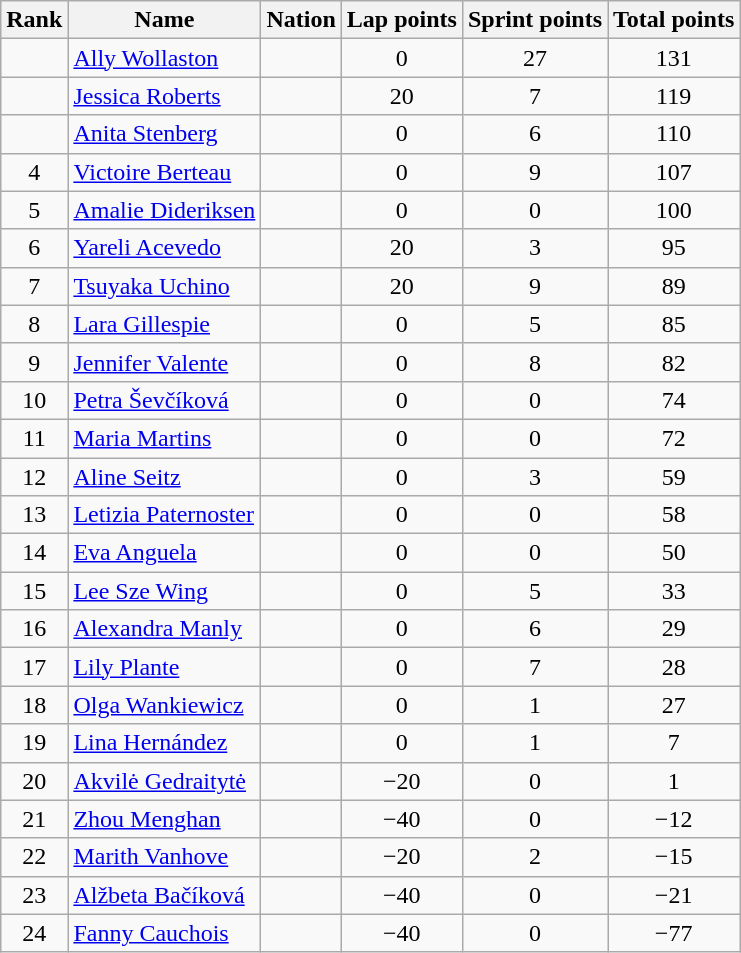<table class="wikitable sortable" style="text-align:center">
<tr>
<th>Rank</th>
<th>Name</th>
<th>Nation</th>
<th>Lap points</th>
<th>Sprint points</th>
<th>Total points</th>
</tr>
<tr>
<td></td>
<td align=left><a href='#'>Ally Wollaston</a></td>
<td align=left></td>
<td>0</td>
<td>27</td>
<td>131</td>
</tr>
<tr>
<td></td>
<td align=left><a href='#'>Jessica Roberts</a></td>
<td align=left></td>
<td>20</td>
<td>7</td>
<td>119</td>
</tr>
<tr>
<td></td>
<td align=left><a href='#'>Anita Stenberg</a></td>
<td align=left></td>
<td>0</td>
<td>6</td>
<td>110</td>
</tr>
<tr>
<td>4</td>
<td align=left><a href='#'>Victoire Berteau</a></td>
<td align=left></td>
<td>0</td>
<td>9</td>
<td>107</td>
</tr>
<tr>
<td>5</td>
<td align=left><a href='#'>Amalie Dideriksen</a></td>
<td align=left></td>
<td>0</td>
<td>0</td>
<td>100</td>
</tr>
<tr>
<td>6</td>
<td align=left><a href='#'>Yareli Acevedo</a></td>
<td align=left></td>
<td>20</td>
<td>3</td>
<td>95</td>
</tr>
<tr>
<td>7</td>
<td align=left><a href='#'>Tsuyaka Uchino</a></td>
<td align=left></td>
<td>20</td>
<td>9</td>
<td>89</td>
</tr>
<tr>
<td>8</td>
<td align=left><a href='#'>Lara Gillespie</a></td>
<td align=left></td>
<td>0</td>
<td>5</td>
<td>85</td>
</tr>
<tr>
<td>9</td>
<td align=left><a href='#'>Jennifer Valente</a></td>
<td align=left></td>
<td>0</td>
<td>8</td>
<td>82</td>
</tr>
<tr>
<td>10</td>
<td align=left><a href='#'>Petra Ševčíková</a></td>
<td align=left></td>
<td>0</td>
<td>0</td>
<td>74</td>
</tr>
<tr>
<td>11</td>
<td align=left><a href='#'>Maria Martins</a></td>
<td align=left></td>
<td>0</td>
<td>0</td>
<td>72</td>
</tr>
<tr>
<td>12</td>
<td align=left><a href='#'>Aline Seitz</a></td>
<td align=left></td>
<td>0</td>
<td>3</td>
<td>59</td>
</tr>
<tr>
<td>13</td>
<td align=left><a href='#'>Letizia Paternoster</a></td>
<td align=left></td>
<td>0</td>
<td>0</td>
<td>58</td>
</tr>
<tr>
<td>14</td>
<td align=left><a href='#'>Eva Anguela</a></td>
<td align=left></td>
<td>0</td>
<td>0</td>
<td>50</td>
</tr>
<tr>
<td>15</td>
<td align=left><a href='#'>Lee Sze Wing</a></td>
<td align=left></td>
<td>0</td>
<td>5</td>
<td>33</td>
</tr>
<tr>
<td>16</td>
<td align=left><a href='#'>Alexandra Manly</a></td>
<td align=left></td>
<td>0</td>
<td>6</td>
<td>29</td>
</tr>
<tr>
<td>17</td>
<td align=left><a href='#'>Lily Plante</a></td>
<td align=left></td>
<td>0</td>
<td>7</td>
<td>28</td>
</tr>
<tr>
<td>18</td>
<td align=left><a href='#'>Olga Wankiewicz</a></td>
<td align=left></td>
<td>0</td>
<td>1</td>
<td>27</td>
</tr>
<tr>
<td>19</td>
<td align=left><a href='#'>Lina Hernández</a></td>
<td align=left></td>
<td>0</td>
<td>1</td>
<td>7</td>
</tr>
<tr>
<td>20</td>
<td align=left><a href='#'>Akvilė Gedraitytė</a></td>
<td align=left></td>
<td>−20</td>
<td>0</td>
<td>1</td>
</tr>
<tr>
<td>21</td>
<td align=left><a href='#'>Zhou Menghan</a></td>
<td align=left></td>
<td>−40</td>
<td>0</td>
<td>−12</td>
</tr>
<tr>
<td>22</td>
<td align=left><a href='#'>Marith Vanhove</a></td>
<td align=left></td>
<td>−20</td>
<td>2</td>
<td>−15</td>
</tr>
<tr>
<td>23</td>
<td align=left><a href='#'>Alžbeta Bačíková</a></td>
<td align=left></td>
<td>−40</td>
<td>0</td>
<td>−21</td>
</tr>
<tr>
<td>24</td>
<td align=left><a href='#'>Fanny Cauchois</a></td>
<td align=left></td>
<td>−40</td>
<td>0</td>
<td>−77</td>
</tr>
</table>
